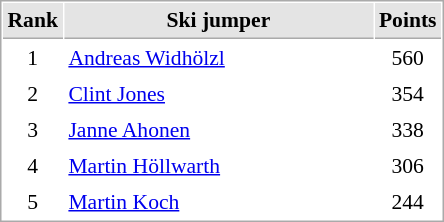<table cellspacing="1" cellpadding="3" style="border:1px solid #aaa; font-size:90%;">
<tr style="background:#e4e4e4;">
<th style="border-bottom:1px solid #aaa; width:10px;">Rank</th>
<th style="border-bottom:1px solid #aaa; width:200px;">Ski jumper</th>
<th style="border-bottom:1px solid #aaa; width:20px;">Points</th>
</tr>
<tr>
<td style="text-align:center;">1</td>
<td> <a href='#'>Andreas Widhölzl</a></td>
<td align=center>560</td>
</tr>
<tr>
<td style="text-align:center;">2</td>
<td> <a href='#'>Clint Jones</a></td>
<td align=center>354</td>
</tr>
<tr>
<td style="text-align:center;">3</td>
<td> <a href='#'>Janne Ahonen</a></td>
<td align=center>338</td>
</tr>
<tr>
<td style="text-align:center;">4</td>
<td> <a href='#'>Martin Höllwarth</a></td>
<td align=center>306</td>
</tr>
<tr>
<td style="text-align:center;">5</td>
<td> <a href='#'>Martin Koch</a></td>
<td align=center>244</td>
</tr>
</table>
